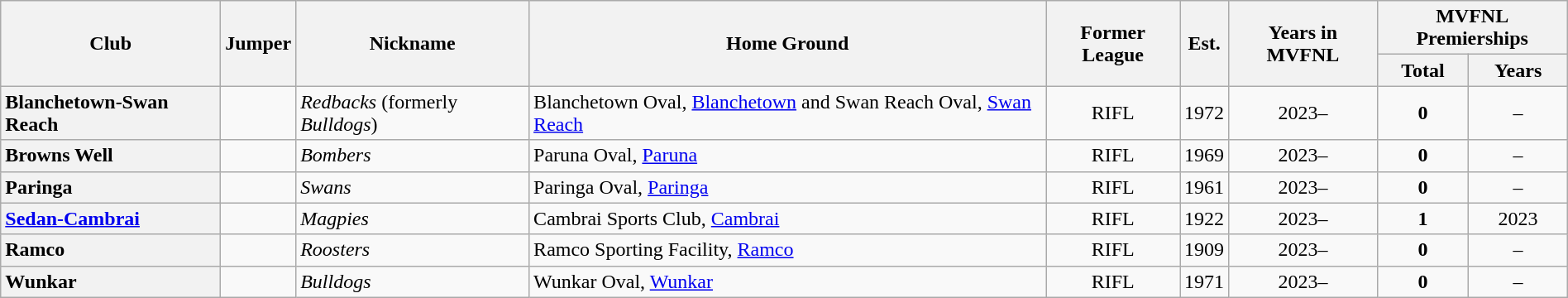<table class="wikitable sortable mw-collapsible mw-collapsed" style="width:100%">
<tr>
<th rowspan="2">Club</th>
<th rowspan="2">Jumper</th>
<th rowspan="2">Nickname</th>
<th rowspan="2">Home Ground</th>
<th rowspan="2">Former League</th>
<th rowspan="2">Est.</th>
<th rowspan="2">Years in MVFNL</th>
<th colspan="2">MVFNL Premierships</th>
</tr>
<tr>
<th>Total</th>
<th>Years</th>
</tr>
<tr>
<th style="text-align:left">Blanchetown-Swan Reach</th>
<td></td>
<td><em>Redbacks</em> (formerly <em>Bulldogs</em>)</td>
<td>Blanchetown Oval, <a href='#'>Blanchetown</a> and Swan Reach Oval, <a href='#'>Swan Reach</a></td>
<td align="center">RIFL</td>
<td align="center">1972</td>
<td align="center">2023–</td>
<td align="center"><strong>0</strong></td>
<td align="center">–</td>
</tr>
<tr>
<th style="text-align:left">Browns Well</th>
<td></td>
<td><em>Bombers</em></td>
<td>Paruna Oval, <a href='#'>Paruna</a></td>
<td align="center">RIFL</td>
<td align="center">1969</td>
<td align="center">2023–</td>
<td align="center"><strong>0</strong></td>
<td align="center">–</td>
</tr>
<tr>
<th style="text-align:left">Paringa</th>
<td></td>
<td><em>Swans</em></td>
<td>Paringa Oval, <a href='#'>Paringa</a></td>
<td align="center">RIFL</td>
<td align="center">1961</td>
<td align="center">2023–</td>
<td align="center"><strong>0</strong></td>
<td align="center">–</td>
</tr>
<tr>
<th style="text-align:left"><a href='#'>Sedan-Cambrai</a></th>
<td></td>
<td><em>Magpies</em></td>
<td>Cambrai Sports Club, <a href='#'>Cambrai</a></td>
<td align="center">RIFL</td>
<td align="center">1922</td>
<td align="center">2023–</td>
<td align="center"><strong>1</strong></td>
<td align="center">2023</td>
</tr>
<tr>
<th style="text-align:left">Ramco</th>
<td></td>
<td><em>Roosters</em></td>
<td>Ramco Sporting Facility, <a href='#'>Ramco</a></td>
<td align="center">RIFL</td>
<td align="center">1909</td>
<td align="center">2023–</td>
<td align="center"><strong>0</strong></td>
<td align="center">–</td>
</tr>
<tr>
<th style="text-align:left">Wunkar</th>
<td></td>
<td><em>Bulldogs</em></td>
<td>Wunkar Oval, <a href='#'>Wunkar</a></td>
<td align="center">RIFL</td>
<td align="center">1971</td>
<td align="center">2023–</td>
<td align="center"><strong>0</strong></td>
<td align="center">–</td>
</tr>
</table>
